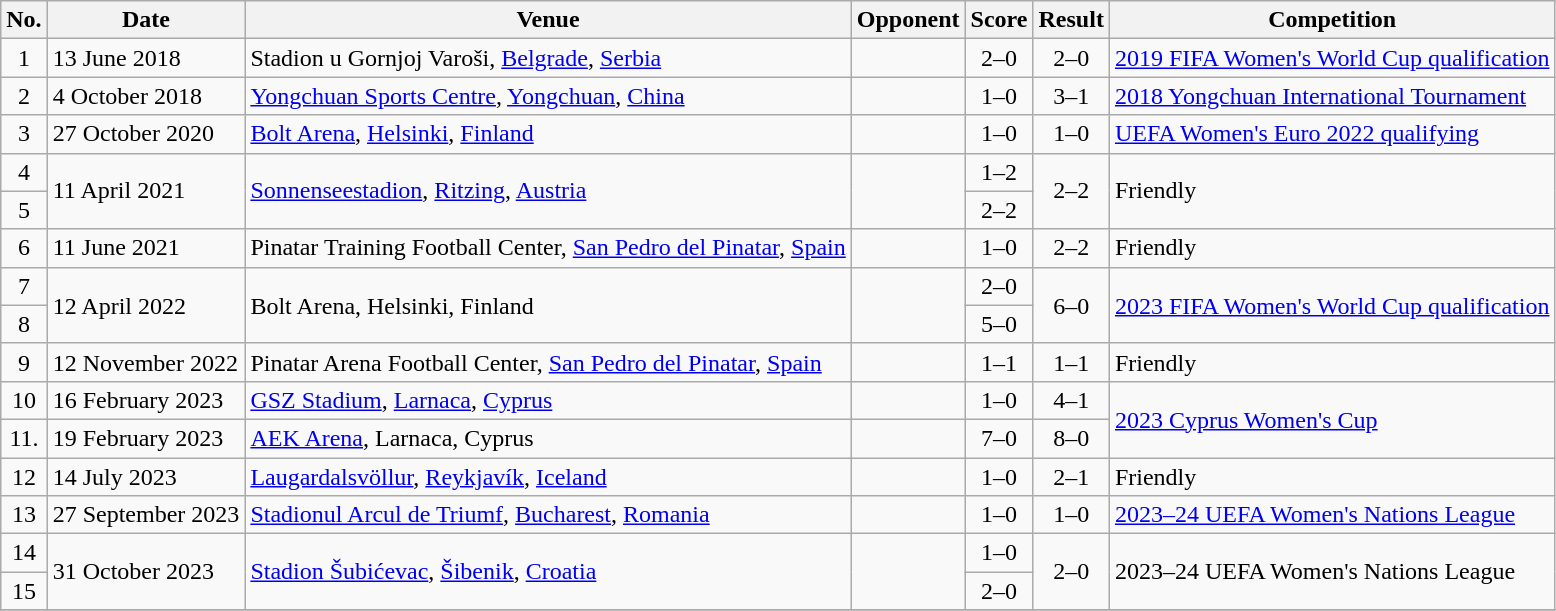<table class="wikitable sortable">
<tr>
<th scope="col">No.</th>
<th scope="col">Date</th>
<th scope="col">Venue</th>
<th scope="col">Opponent</th>
<th scope="col">Score</th>
<th scope="col">Result</th>
<th scope="col">Competition</th>
</tr>
<tr>
<td align="center">1</td>
<td>13 June 2018</td>
<td>Stadion u Gornjoj Varoši, <a href='#'>Belgrade</a>, <a href='#'>Serbia</a></td>
<td></td>
<td align="center">2–0</td>
<td align="center">2–0</td>
<td><a href='#'>2019 FIFA Women's World Cup qualification</a></td>
</tr>
<tr>
<td align="center">2</td>
<td>4 October 2018</td>
<td><a href='#'>Yongchuan Sports Centre</a>, <a href='#'>Yongchuan</a>, <a href='#'>China</a></td>
<td></td>
<td align="center">1–0</td>
<td align="center">3–1</td>
<td><a href='#'>2018 Yongchuan International Tournament</a></td>
</tr>
<tr>
<td align="center">3</td>
<td>27 October 2020</td>
<td><a href='#'>Bolt Arena</a>, <a href='#'>Helsinki</a>, <a href='#'>Finland</a></td>
<td></td>
<td align="center">1–0</td>
<td align="center">1–0</td>
<td><a href='#'>UEFA Women's Euro 2022 qualifying</a></td>
</tr>
<tr>
<td align="center">4</td>
<td rowspan="2">11 April 2021</td>
<td rowspan="2"><a href='#'>Sonnenseestadion</a>, <a href='#'>Ritzing</a>, <a href='#'>Austria</a></td>
<td rowspan="2"></td>
<td align="center">1–2</td>
<td rowspan="2" align="center">2–2</td>
<td rowspan="2">Friendly</td>
</tr>
<tr>
<td align="center">5</td>
<td align="center">2–2</td>
</tr>
<tr>
<td align="center">6</td>
<td>11 June 2021</td>
<td>Pinatar Training Football Center, <a href='#'>San Pedro del Pinatar</a>, <a href='#'>Spain</a></td>
<td></td>
<td align="center">1–0</td>
<td align="center">2–2</td>
<td>Friendly</td>
</tr>
<tr>
<td align="center">7</td>
<td rowspan="2">12 April 2022</td>
<td rowspan="2">Bolt Arena, Helsinki, Finland</td>
<td rowspan="2"></td>
<td align="center">2–0</td>
<td rowspan="2" align="center">6–0</td>
<td rowspan="2"><a href='#'>2023 FIFA Women's World Cup qualification</a></td>
</tr>
<tr>
<td align="center">8</td>
<td align="center">5–0</td>
</tr>
<tr>
<td align="center">9</td>
<td>12 November 2022</td>
<td>Pinatar Arena Football Center, <a href='#'>San Pedro del Pinatar</a>, <a href='#'>Spain</a></td>
<td></td>
<td align="center">1–1</td>
<td align="center">1–1</td>
<td>Friendly</td>
</tr>
<tr>
<td align="center">10</td>
<td>16 February 2023</td>
<td><a href='#'>GSZ Stadium</a>, <a href='#'>Larnaca</a>, <a href='#'>Cyprus</a></td>
<td></td>
<td align="center">1–0</td>
<td align="center">4–1</td>
<td rowspan="2"><a href='#'>2023 Cyprus Women's Cup</a></td>
</tr>
<tr>
<td align="center">11.</td>
<td>19 February 2023</td>
<td><a href='#'>AEK Arena</a>, Larnaca, Cyprus</td>
<td></td>
<td align="center">7–0</td>
<td align="center">8–0</td>
</tr>
<tr>
<td align="center">12</td>
<td>14 July 2023</td>
<td><a href='#'>Laugardalsvöllur</a>, <a href='#'>Reykjavík</a>, <a href='#'>Iceland</a></td>
<td></td>
<td align="center">1–0</td>
<td align="center">2–1</td>
<td>Friendly</td>
</tr>
<tr>
<td align="center">13</td>
<td>27 September 2023</td>
<td><a href='#'>Stadionul Arcul de Triumf</a>, <a href='#'>Bucharest</a>, <a href='#'>Romania</a></td>
<td></td>
<td align="center">1–0</td>
<td align="center">1–0</td>
<td><a href='#'>2023–24 UEFA Women's Nations League</a></td>
</tr>
<tr>
<td align="center">14</td>
<td rowspan="2">31 October 2023</td>
<td rowspan="2"><a href='#'>Stadion Šubićevac</a>, <a href='#'>Šibenik</a>, <a href='#'>Croatia</a></td>
<td rowspan="2"></td>
<td align="center">1–0</td>
<td rowspan="2" align="center">2–0</td>
<td rowspan="2">2023–24 UEFA Women's Nations League</td>
</tr>
<tr>
<td align="center">15</td>
<td align="center">2–0</td>
</tr>
<tr>
</tr>
</table>
